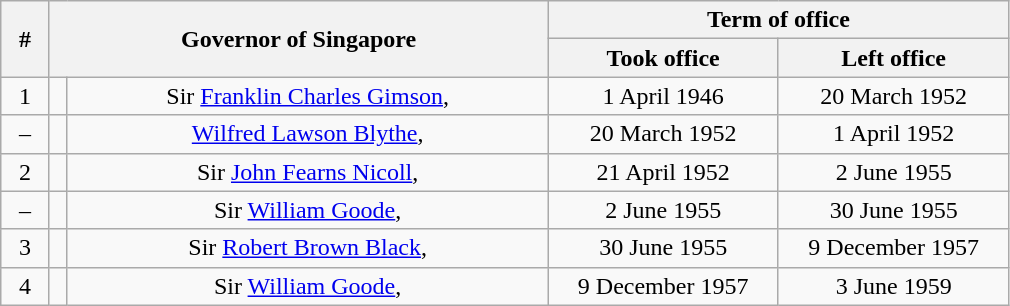<table class=wikitable style=text-align:center>
<tr>
<th rowspan=2 width=25px>#</th>
<th rowspan=2 colspan=2 width=325px>Governor of Singapore</th>
<th colspan=2 width=300px>Term of office</th>
</tr>
<tr>
<th>Took office</th>
<th>Left office</th>
</tr>
<tr>
<td>1</td>
<td></td>
<td>Sir <a href='#'>Franklin Charles Gimson</a>, </td>
<td>1 April 1946</td>
<td>20 March 1952</td>
</tr>
<tr>
<td>–</td>
<td></td>
<td><a href='#'>Wilfred Lawson Blythe</a>,  <br> </td>
<td>20 March 1952</td>
<td>1 April 1952</td>
</tr>
<tr>
<td>2</td>
<td></td>
<td>Sir <a href='#'>John Fearns Nicoll</a>, </td>
<td>21 April 1952</td>
<td>2 June 1955</td>
</tr>
<tr>
<td>–</td>
<td></td>
<td>Sir <a href='#'>William Goode</a>,  <br> </td>
<td>2 June 1955</td>
<td>30 June 1955</td>
</tr>
<tr>
<td>3</td>
<td></td>
<td>Sir <a href='#'>Robert Brown Black</a>, </td>
<td>30 June 1955</td>
<td>9 December 1957</td>
</tr>
<tr>
<td>4</td>
<td></td>
<td>Sir <a href='#'>William Goode</a>, </td>
<td>9 December 1957</td>
<td>3 June 1959</td>
</tr>
</table>
